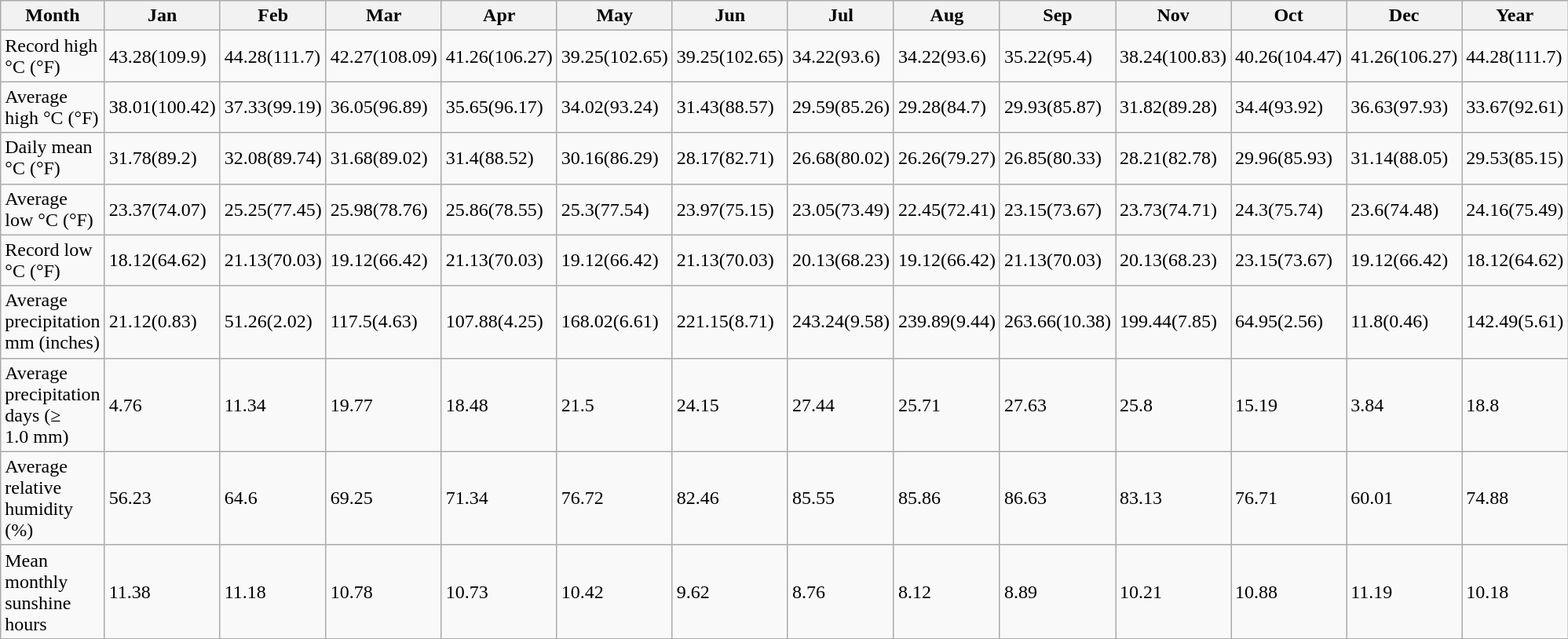<table class="wikitable">
<tr>
<th>Month</th>
<th>Jan</th>
<th>Feb</th>
<th>Mar</th>
<th>Apr</th>
<th>May</th>
<th>Jun</th>
<th>Jul</th>
<th>Aug</th>
<th>Sep</th>
<th>Nov</th>
<th>Oct</th>
<th>Dec</th>
<th>Year</th>
</tr>
<tr>
<td>Record high °C (°F)</td>
<td>43.28(109.9)</td>
<td>44.28(111.7)</td>
<td>42.27(108.09)</td>
<td>41.26(106.27)</td>
<td>39.25(102.65)</td>
<td>39.25(102.65)</td>
<td>34.22(93.6)</td>
<td>34.22(93.6)</td>
<td>35.22(95.4)</td>
<td>38.24(100.83)</td>
<td>40.26(104.47)</td>
<td>41.26(106.27)</td>
<td>44.28(111.7)</td>
</tr>
<tr>
<td>Average high °C (°F)</td>
<td>38.01(100.42)</td>
<td>37.33(99.19)</td>
<td>36.05(96.89)</td>
<td>35.65(96.17)</td>
<td>34.02(93.24)</td>
<td>31.43(88.57)</td>
<td>29.59(85.26)</td>
<td>29.28(84.7)</td>
<td>29.93(85.87)</td>
<td>31.82(89.28)</td>
<td>34.4(93.92)</td>
<td>36.63(97.93)</td>
<td>33.67(92.61)</td>
</tr>
<tr>
<td>Daily mean °C (°F)</td>
<td>31.78(89.2)</td>
<td>32.08(89.74)</td>
<td>31.68(89.02)</td>
<td>31.4(88.52)</td>
<td>30.16(86.29)</td>
<td>28.17(82.71)</td>
<td>26.68(80.02)</td>
<td>26.26(79.27)</td>
<td>26.85(80.33)</td>
<td>28.21(82.78)</td>
<td>29.96(85.93)</td>
<td>31.14(88.05)</td>
<td>29.53(85.15)</td>
</tr>
<tr>
<td>Average low °C (°F)</td>
<td>23.37(74.07)</td>
<td>25.25(77.45)</td>
<td>25.98(78.76)</td>
<td>25.86(78.55)</td>
<td>25.3(77.54)</td>
<td>23.97(75.15)</td>
<td>23.05(73.49)</td>
<td>22.45(72.41)</td>
<td>23.15(73.67)</td>
<td>23.73(74.71)</td>
<td>24.3(75.74)</td>
<td>23.6(74.48)</td>
<td>24.16(75.49)</td>
</tr>
<tr>
<td>Record low °C (°F)</td>
<td>18.12(64.62)</td>
<td>21.13(70.03)</td>
<td>19.12(66.42)</td>
<td>21.13(70.03)</td>
<td>19.12(66.42)</td>
<td>21.13(70.03)</td>
<td>20.13(68.23)</td>
<td>19.12(66.42)</td>
<td>21.13(70.03)</td>
<td>20.13(68.23)</td>
<td>23.15(73.67)</td>
<td>19.12(66.42)</td>
<td>18.12(64.62)</td>
</tr>
<tr>
<td>Average precipitation mm (inches)</td>
<td>21.12(0.83)</td>
<td>51.26(2.02)</td>
<td>117.5(4.63)</td>
<td>107.88(4.25)</td>
<td>168.02(6.61)</td>
<td>221.15(8.71)</td>
<td>243.24(9.58)</td>
<td>239.89(9.44)</td>
<td>263.66(10.38)</td>
<td>199.44(7.85)</td>
<td>64.95(2.56)</td>
<td>11.8(0.46)</td>
<td>142.49(5.61)</td>
</tr>
<tr>
<td>Average precipitation days (≥ 1.0 mm)</td>
<td>4.76</td>
<td>11.34</td>
<td>19.77</td>
<td>18.48</td>
<td>21.5</td>
<td>24.15</td>
<td>27.44</td>
<td>25.71</td>
<td>27.63</td>
<td>25.8</td>
<td>15.19</td>
<td>3.84</td>
<td>18.8</td>
</tr>
<tr>
<td>Average relative humidity (%)</td>
<td>56.23</td>
<td>64.6</td>
<td>69.25</td>
<td>71.34</td>
<td>76.72</td>
<td>82.46</td>
<td>85.55</td>
<td>85.86</td>
<td>86.63</td>
<td>83.13</td>
<td>76.71</td>
<td>60.01</td>
<td>74.88</td>
</tr>
<tr>
<td>Mean monthly sunshine hours</td>
<td>11.38</td>
<td>11.18</td>
<td>10.78</td>
<td>10.73</td>
<td>10.42</td>
<td>9.62</td>
<td>8.76</td>
<td>8.12</td>
<td>8.89</td>
<td>10.21</td>
<td>10.88</td>
<td>11.19</td>
<td>10.18</td>
</tr>
</table>
